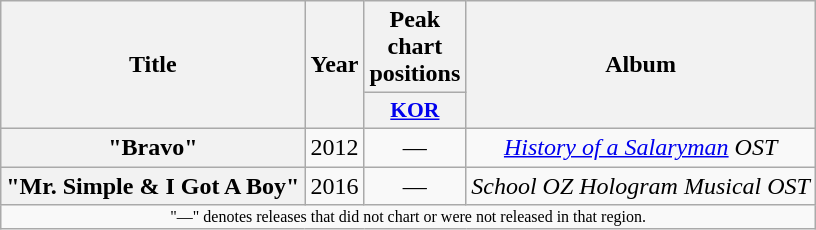<table class="wikitable plainrowheaders" style="text-align:center;">
<tr>
<th scope="col" rowspan="2">Title</th>
<th scope="col" rowspan="2">Year</th>
<th scope="col" colspan="1">Peak chart positions</th>
<th scope="col" rowspan="2">Album</th>
</tr>
<tr>
<th scope="col" style="width:2em;font-size:90%;"><a href='#'>KOR</a></th>
</tr>
<tr>
<th scope="row">"Bravo"</th>
<td>2012</td>
<td>—</td>
<td><em><a href='#'>History of a Salaryman</a> OST</em></td>
</tr>
<tr>
<th scope="row">"Mr. Simple & I Got A Boy"</th>
<td>2016</td>
<td>—</td>
<td><em>School OZ Hologram Musical OST</em></td>
</tr>
<tr>
<td colspan="5" style="text-align:center; font-size:8pt;">"—" denotes releases that did not chart or were not released in that region.</td>
</tr>
</table>
